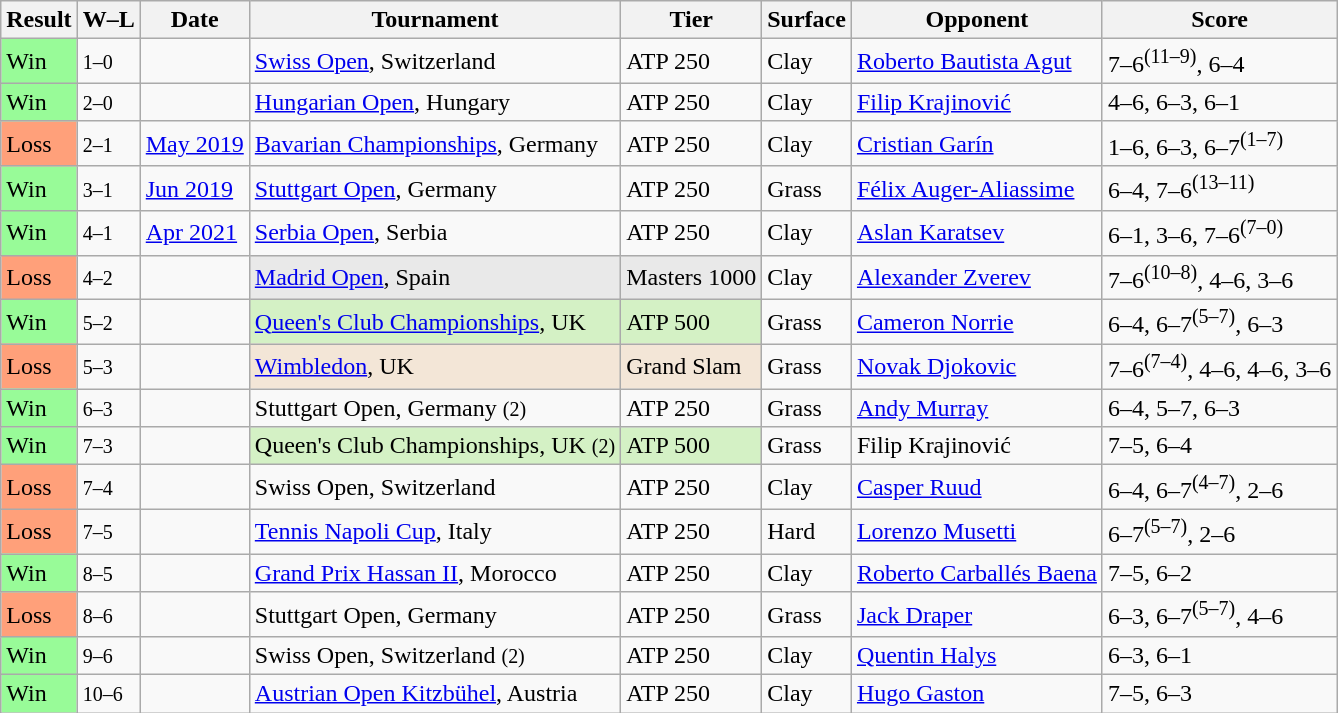<table class="sortable wikitable">
<tr>
<th>Result</th>
<th class=unsortable>W–L</th>
<th>Date</th>
<th>Tournament</th>
<th>Tier</th>
<th>Surface</th>
<th>Opponent</th>
<th class=unsortable>Score</th>
</tr>
<tr>
<td bgcolor=98fb98>Win</td>
<td><small>1–0</small></td>
<td><a href='#'></a></td>
<td><a href='#'>Swiss Open</a>, Switzerland</td>
<td>ATP 250</td>
<td>Clay</td>
<td> <a href='#'>Roberto Bautista Agut</a></td>
<td>7–6<sup>(11–9)</sup>, 6–4</td>
</tr>
<tr>
<td bgcolor=98fb98>Win</td>
<td><small>2–0</small></td>
<td><a href='#'></a></td>
<td><a href='#'>Hungarian Open</a>, Hungary</td>
<td>ATP 250</td>
<td>Clay</td>
<td> <a href='#'>Filip Krajinović</a></td>
<td>4–6, 6–3, 6–1</td>
</tr>
<tr>
<td bgcolor=ffa07a>Loss</td>
<td><small>2–1</small></td>
<td><a href='#'>May 2019</a></td>
<td><a href='#'>Bavarian Championships</a>, Germany</td>
<td>ATP 250</td>
<td>Clay</td>
<td> <a href='#'>Cristian Garín</a></td>
<td>1–6, 6–3, 6–7<sup>(1–7)</sup></td>
</tr>
<tr>
<td bgcolor=98fb98>Win</td>
<td><small>3–1</small></td>
<td><a href='#'>Jun 2019</a></td>
<td><a href='#'>Stuttgart Open</a>, Germany</td>
<td>ATP 250</td>
<td>Grass</td>
<td> <a href='#'>Félix Auger-Aliassime</a></td>
<td>6–4, 7–6<sup>(13–11)</sup></td>
</tr>
<tr>
<td bgcolor=98fb98>Win</td>
<td><small>4–1</small></td>
<td><a href='#'>Apr 2021</a></td>
<td><a href='#'>Serbia Open</a>, Serbia</td>
<td>ATP 250</td>
<td>Clay</td>
<td> <a href='#'>Aslan Karatsev</a></td>
<td>6–1, 3–6, 7–6<sup>(7–0)</sup></td>
</tr>
<tr>
<td bgcolor=ffa07a>Loss</td>
<td><small>4–2</small></td>
<td><a href='#'></a></td>
<td bgcolor=e9e9e9><a href='#'>Madrid Open</a>, Spain</td>
<td bgcolor=e9e9e9>Masters 1000</td>
<td>Clay</td>
<td> <a href='#'>Alexander Zverev</a></td>
<td>7–6<sup>(10–8)</sup>, 4–6, 3–6</td>
</tr>
<tr>
<td bgcolor=98fb98>Win</td>
<td><small>5–2</small></td>
<td><a href='#'></a></td>
<td bgcolor=d4f1c5><a href='#'>Queen's Club Championships</a>, UK</td>
<td bgcolor=d4f1c5>ATP 500</td>
<td>Grass</td>
<td> <a href='#'>Cameron Norrie</a></td>
<td>6–4, 6–7<sup>(5–7)</sup>, 6–3</td>
</tr>
<tr>
<td bgcolor=ffa07a>Loss</td>
<td><small>5–3</small></td>
<td><a href='#'></a></td>
<td bgcolor=f3e6d7><a href='#'>Wimbledon</a>, UK</td>
<td bgcolor=f3e6d7>Grand Slam</td>
<td>Grass</td>
<td> <a href='#'>Novak Djokovic</a></td>
<td>7–6<sup>(7–4)</sup>, 4–6, 4–6, 3–6</td>
</tr>
<tr>
<td bgcolor=98fb98>Win</td>
<td><small>6–3</small></td>
<td><a href='#'></a></td>
<td>Stuttgart Open, Germany <small>(2)</small></td>
<td>ATP 250</td>
<td>Grass</td>
<td> <a href='#'>Andy Murray</a></td>
<td>6–4, 5–7, 6–3</td>
</tr>
<tr>
<td bgcolor=98fb98>Win</td>
<td><small>7–3</small></td>
<td><a href='#'></a></td>
<td bgcolor=d4f1c5>Queen's Club Championships, UK <small>(2)</small></td>
<td bgcolor=d4f1c5>ATP 500</td>
<td>Grass</td>
<td> Filip Krajinović</td>
<td>7–5, 6–4</td>
</tr>
<tr>
<td bgcolor=ffa07a>Loss</td>
<td><small>7–4</small></td>
<td><a href='#'></a></td>
<td>Swiss Open, Switzerland</td>
<td>ATP 250</td>
<td>Clay</td>
<td> <a href='#'>Casper Ruud</a></td>
<td>6–4, 6–7<sup>(4–7)</sup>, 2–6</td>
</tr>
<tr>
<td bgcolor=ffa07a>Loss</td>
<td><small>7–5</small></td>
<td><a href='#'></a></td>
<td><a href='#'>Tennis Napoli Cup</a>, Italy</td>
<td>ATP 250</td>
<td>Hard</td>
<td> <a href='#'>Lorenzo Musetti</a></td>
<td>6–7<sup>(5–7)</sup>, 2–6</td>
</tr>
<tr>
<td bgcolor=98fb98>Win</td>
<td><small>8–5</small></td>
<td><a href='#'></a></td>
<td><a href='#'>Grand Prix Hassan II</a>, Morocco</td>
<td>ATP 250</td>
<td>Clay</td>
<td> <a href='#'>Roberto Carballés Baena</a></td>
<td>7–5, 6–2</td>
</tr>
<tr>
<td bgcolor=ffa07a>Loss</td>
<td><small>8–6</small></td>
<td><a href='#'></a></td>
<td>Stuttgart Open, Germany</td>
<td>ATP 250</td>
<td>Grass</td>
<td> <a href='#'>Jack Draper</a></td>
<td>6–3, 6–7<sup>(5–7)</sup>, 4–6</td>
</tr>
<tr>
<td bgcolor=98fb98>Win</td>
<td><small>9–6</small></td>
<td><a href='#'></a></td>
<td>Swiss Open, Switzerland <small>(2)</small></td>
<td>ATP 250</td>
<td>Clay</td>
<td> <a href='#'>Quentin Halys</a></td>
<td>6–3, 6–1</td>
</tr>
<tr>
<td bgcolor=98fb98>Win</td>
<td><small>10–6</small></td>
<td><a href='#'></a></td>
<td><a href='#'>Austrian Open Kitzbühel</a>, Austria</td>
<td>ATP 250</td>
<td>Clay</td>
<td> <a href='#'>Hugo Gaston</a></td>
<td>7–5, 6–3</td>
</tr>
</table>
